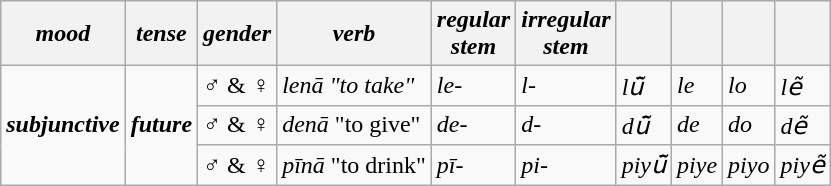<table class="wikitable">
<tr>
<th><em>mood</em></th>
<th><em>tense</em></th>
<th><em>gender</em></th>
<th><strong><em>verb</em></strong></th>
<th><em>regular</em><br><em>stem</em></th>
<th><em>irregular</em><br><em>stem</em></th>
<th></th>
<th></th>
<th></th>
<th></th>
</tr>
<tr>
<td rowspan="3"><strong><em>subjunctive</em></strong></td>
<td rowspan="3"><strong><em>future</em></strong></td>
<td>♂ & ♀</td>
<td><em>lenā "to take"</em></td>
<td><em>le-</em></td>
<td><em>l-</em></td>
<td><em>lū̃</em></td>
<td><em>le</em></td>
<td><em>lo</em></td>
<td><em>lẽ</em></td>
</tr>
<tr>
<td>♂ & ♀</td>
<td><em>denā</em> "to give"</td>
<td><em>de-</em></td>
<td><em>d-</em></td>
<td><em>dū̃</em></td>
<td><em>de</em></td>
<td><em>do</em></td>
<td><em>dẽ</em></td>
</tr>
<tr>
<td>♂ & ♀</td>
<td><em>pīnā</em> "to drink"</td>
<td><em>pī-</em></td>
<td><em>pi-</em></td>
<td><em>piyū̃</em></td>
<td><em>piye</em></td>
<td><em>piyo</em></td>
<td><em>piyẽ</em></td>
</tr>
</table>
